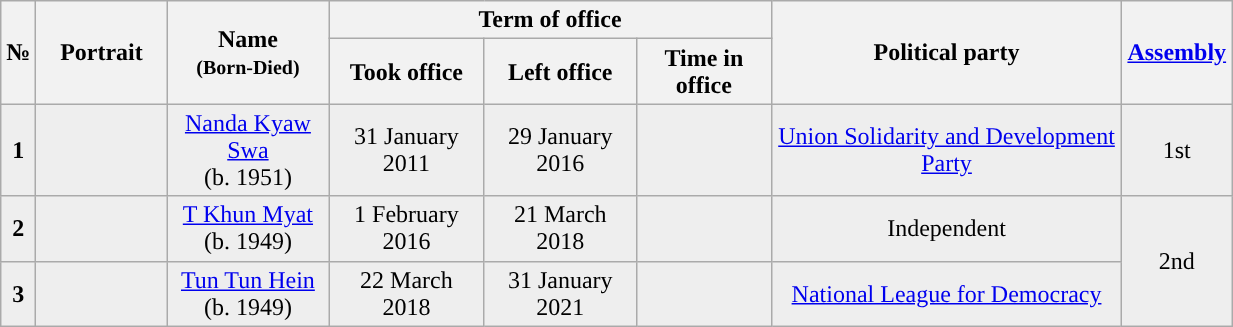<table class="wikitable" style="text-align:center; width:65%; border:1px #AAAAFF solid">
<tr>
<th rowspan=2>№</th>
<th width=80 rowspan=2>Portrait</th>
<th rowspan=2>Name<br><small>(Born-Died)</small></th>
<th colspan=3>Term of office</th>
<th rowspan=2>Political party</th>
<th rowspan=2><a href='#'>Assembly</a></th>
</tr>
<tr>
<th>Took office</th>
<th>Left office</th>
<th>Time in office</th>
</tr>
<tr style="background:#EEEEEE">
<td style="background:"><strong>1</strong></td>
<td></td>
<td><a href='#'>Nanda Kyaw Swa</a> <br> (b. 1951)</td>
<td>31 January 2011</td>
<td>29 January 2016</td>
<td></td>
<td><a href='#'>Union Solidarity and Development Party</a></td>
<td>1st</td>
</tr>
<tr style="background:#EEEEEE">
<td style="background:; colour:white"><strong>2</strong></td>
<td></td>
<td><a href='#'>T Khun Myat</a> <br> (b. 1949)</td>
<td>1 February 2016</td>
<td>21 March 2018</td>
<td></td>
<td>Independent</td>
<td rowspan="2">2nd</td>
</tr>
<tr style="background:#EEEEEE">
<td style="background:"><strong>3</strong></td>
<td></td>
<td><a href='#'>Tun Tun Hein</a> <br> (b. 1949)</td>
<td>22 March 2018</td>
<td>31 January 2021</td>
<td></td>
<td><a href='#'>National League for Democracy</a></td>
</tr>
</table>
